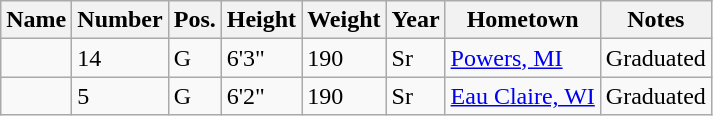<table class="wikitable sortable" border="1">
<tr>
<th>Name</th>
<th>Number</th>
<th>Pos.</th>
<th>Height</th>
<th>Weight</th>
<th>Year</th>
<th>Hometown</th>
<th class="unsortable">Notes</th>
</tr>
<tr>
<td></td>
<td>14</td>
<td>G</td>
<td>6'3"</td>
<td>190</td>
<td>Sr</td>
<td><a href='#'>Powers, MI</a></td>
<td>Graduated</td>
</tr>
<tr>
<td></td>
<td>5</td>
<td>G</td>
<td>6'2"</td>
<td>190</td>
<td>Sr</td>
<td><a href='#'>Eau Claire, WI</a></td>
<td>Graduated</td>
</tr>
</table>
